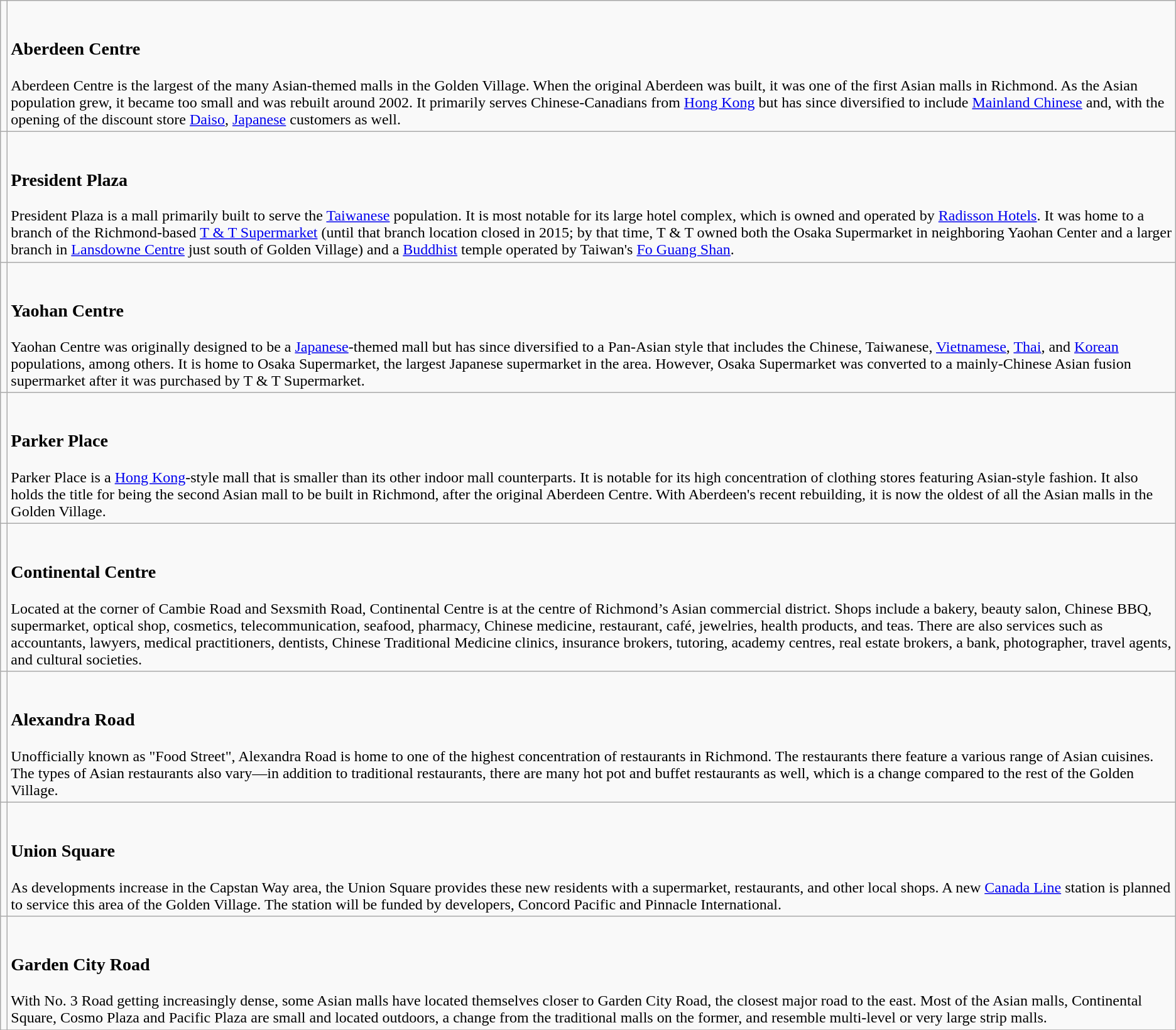<table class="wikitable">
<tr valign=top>
<td></td>
<td><br><h3>Aberdeen Centre</h3>
Aberdeen Centre is the largest of the many Asian-themed malls in the Golden Village. When the original Aberdeen was built, it was one of the first Asian malls in Richmond. As the Asian population grew, it became too small and was rebuilt around 2002. It primarily serves Chinese-Canadians from <a href='#'>Hong Kong</a> but has since diversified to include <a href='#'>Mainland Chinese</a> and, with the opening of the discount store <a href='#'>Daiso</a>, <a href='#'>Japanese</a> customers as well.</td>
</tr>
<tr valign=top>
<td></td>
<td><br><h3>President Plaza</h3>President Plaza is a mall primarily built to serve the <a href='#'>Taiwanese</a> population. It is most notable for its large hotel complex, which is owned and operated by <a href='#'>Radisson Hotels</a>. It was home to a branch of the Richmond-based <a href='#'>T & T Supermarket</a> (until that branch location closed in 2015; by that time, T & T owned both the Osaka Supermarket in neighboring Yaohan Center and a larger branch in <a href='#'>Lansdowne Centre</a> just south of Golden Village) and a <a href='#'>Buddhist</a> temple operated by Taiwan's <a href='#'>Fo Guang Shan</a>.</td>
</tr>
<tr valign=top>
<td></td>
<td><br><h3>Yaohan Centre</h3>Yaohan Centre was originally designed to be a <a href='#'>Japanese</a>-themed mall but has since diversified to a Pan-Asian style that includes the Chinese, Taiwanese, <a href='#'>Vietnamese</a>, <a href='#'>Thai</a>, and <a href='#'>Korean</a> populations, among others. It is home to Osaka Supermarket, the largest Japanese supermarket in the area. However, Osaka Supermarket was converted to a mainly-Chinese Asian fusion supermarket after it was purchased by T & T Supermarket.</td>
</tr>
<tr valign=top>
<td></td>
<td><br><h3>Parker Place</h3>
Parker Place is a <a href='#'>Hong Kong</a>-style mall that is smaller than its other indoor mall counterparts. It is notable for its high concentration of clothing stores featuring Asian-style fashion. It also holds the title for being the second Asian mall to be built in Richmond, after the original Aberdeen Centre. With Aberdeen's recent rebuilding, it is now the oldest of all the Asian malls in the Golden Village.</td>
</tr>
<tr valign=top>
<td></td>
<td><br><h3>Continental Centre</h3>Located at the corner of Cambie Road and Sexsmith Road, Continental Centre is at the centre of Richmond’s Asian commercial district. Shops include a bakery, beauty salon, Chinese BBQ, supermarket, optical shop, cosmetics, telecommunication, seafood, pharmacy, Chinese medicine, restaurant, café, jewelries, health products, and teas. There are also services such as accountants, lawyers, medical practitioners, dentists, Chinese Traditional Medicine clinics, insurance brokers, tutoring, academy centres, real estate brokers, a bank, photographer, travel agents, and cultural societies.</td>
</tr>
<tr valign=top>
<td></td>
<td><br><h3>Alexandra Road</h3>Unofficially known as "Food Street", Alexandra Road is home to one of the highest concentration of restaurants in Richmond. The restaurants there feature a various range of Asian cuisines. The types of Asian restaurants also vary—in addition to traditional restaurants, there are many hot pot and buffet restaurants as well, which is a change compared to the rest of the Golden Village.</td>
</tr>
<tr valign=top>
<td></td>
<td><br><h3>Union Square</h3>As developments increase in the Capstan Way area, the Union Square provides these new residents with a supermarket, restaurants, and other local shops. A new <a href='#'>Canada Line</a> station is planned to service this area of the Golden Village. The station will be funded by developers, Concord Pacific and Pinnacle International.</td>
</tr>
<tr valign=top>
<td></td>
<td><br><h3>Garden City Road</h3>With No. 3 Road getting increasingly dense, some Asian malls have located themselves closer to Garden City Road, the closest major road to the east. Most of the Asian malls, Continental Square, Cosmo Plaza and Pacific Plaza are small and located outdoors, a change from the traditional malls on the former, and resemble multi-level or very large strip malls.</td>
</tr>
<tr valign=top>
</tr>
</table>
